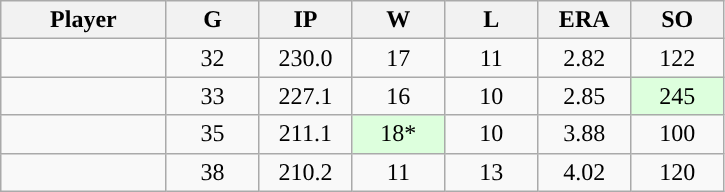<table class="wikitable sortable">
<tr>
<th bgcolor="#DDDDFF" width="16%">Player</th>
<th bgcolor="#DDDDFF" width="9%">G</th>
<th bgcolor="#DDDDFF" width="9%">IP</th>
<th bgcolor="#DDDDFF" width="9%">W</th>
<th bgcolor="#DDDDFF" width="9%">L</th>
<th bgcolor="#DDDDFF" width="9%">ERA</th>
<th bgcolor="#DDDDFF" width="9%">SO</th>
</tr>
<tr align="center">
<td></td>
<td>32</td>
<td>230.0</td>
<td>17</td>
<td>11</td>
<td>2.82</td>
<td>122</td>
</tr>
<tr align="center">
<td></td>
<td>33</td>
<td>227.1</td>
<td>16</td>
<td>10</td>
<td>2.85</td>
<td style="background:#DDFFDD;">245</td>
</tr>
<tr align="center">
<td></td>
<td>35</td>
<td>211.1</td>
<td style="background:#DDFFDD;">18*</td>
<td>10</td>
<td>3.88</td>
<td>100</td>
</tr>
<tr align="center">
<td></td>
<td>38</td>
<td>210.2</td>
<td>11</td>
<td>13</td>
<td>4.02</td>
<td>120</td>
</tr>
</table>
